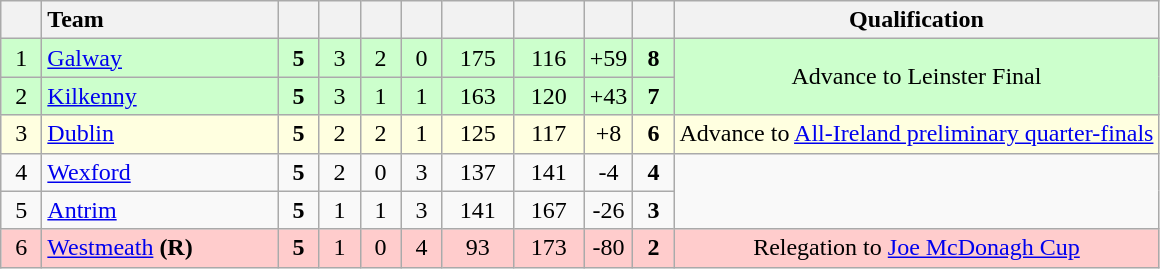<table class="wikitable" style="text-align:center">
<tr>
<th width=20></th>
<th width=150 style="text-align:left;">Team</th>
<th width=20></th>
<th width=20></th>
<th width=20></th>
<th width=20></th>
<th width=40></th>
<th width=40></th>
<th width=20></th>
<th width=20></th>
<th>Qualification</th>
</tr>
<tr style="background:#ccffcc">
<td>1</td>
<td style="text-align:left"> <a href='#'>Galway</a></td>
<td><strong>5</strong></td>
<td>3</td>
<td>2</td>
<td>0</td>
<td>175</td>
<td>116</td>
<td>+59</td>
<td><strong>8</strong></td>
<td rowspan="2">Advance to Leinster Final</td>
</tr>
<tr style="background:#ccffcc">
<td>2</td>
<td style="text-align:left"> <a href='#'>Kilkenny</a></td>
<td><strong>5</strong></td>
<td>3</td>
<td>1</td>
<td>1</td>
<td>163</td>
<td>120</td>
<td>+43</td>
<td><strong>7</strong></td>
</tr>
<tr style="background:#FFFFE0">
<td>3</td>
<td style="text-align:left"> <a href='#'>Dublin</a></td>
<td><strong>5</strong></td>
<td>2</td>
<td>2</td>
<td>1</td>
<td>125</td>
<td>117</td>
<td>+8</td>
<td><strong>6</strong></td>
<td>Advance to <a href='#'>All-Ireland preliminary quarter-finals</a></td>
</tr>
<tr>
<td>4</td>
<td style="text-align:left"> <a href='#'>Wexford</a></td>
<td><strong>5</strong></td>
<td>2</td>
<td>0</td>
<td>3</td>
<td>137</td>
<td>141</td>
<td>-4</td>
<td><strong>4</strong></td>
<td rowspan="2"></td>
</tr>
<tr>
<td>5</td>
<td style="text-align:left"> <a href='#'>Antrim</a></td>
<td><strong>5</strong></td>
<td>1</td>
<td>1</td>
<td>3</td>
<td>141</td>
<td>167</td>
<td>-26</td>
<td><strong>3</strong></td>
</tr>
<tr style="background:#ffcccc">
<td>6</td>
<td style="text-align:left"> <a href='#'>Westmeath</a> <strong>(R)</strong></td>
<td><strong>5</strong></td>
<td>1</td>
<td>0</td>
<td>4</td>
<td>93</td>
<td>173</td>
<td>-80</td>
<td><strong>2</strong></td>
<td>Relegation to <a href='#'>Joe McDonagh Cup</a></td>
</tr>
</table>
